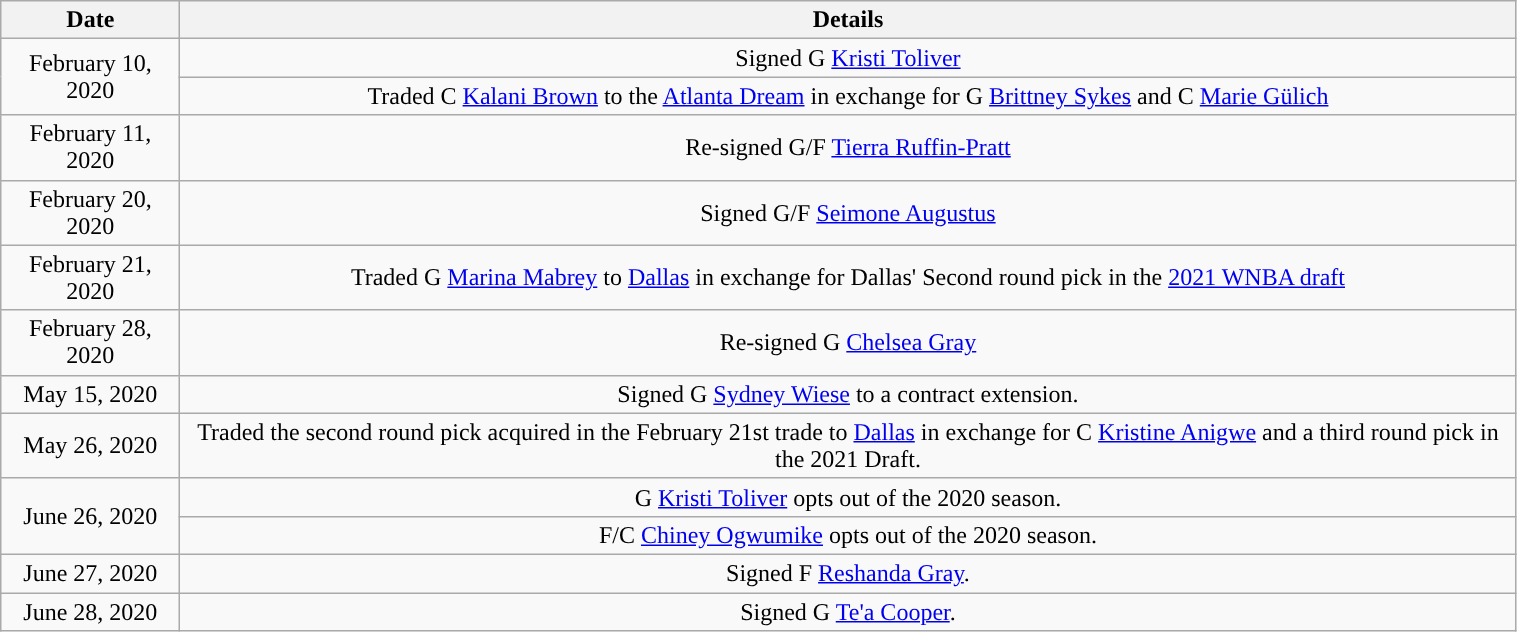<table class="wikitable" style="width:80%; text-align: center;">
<tr>
<th>Date</th>
<th>Details</th>
</tr>
<tr>
<td rowspan=2>February 10, 2020</td>
<td>Signed G <a href='#'>Kristi Toliver</a></td>
</tr>
<tr>
<td>Traded C <a href='#'>Kalani Brown</a> to the <a href='#'>Atlanta Dream</a> in exchange for G <a href='#'>Brittney Sykes</a> and C <a href='#'>Marie Gülich</a></td>
</tr>
<tr>
<td>February 11, 2020</td>
<td>Re-signed G/F <a href='#'>Tierra Ruffin-Pratt</a></td>
</tr>
<tr>
<td>February 20, 2020</td>
<td>Signed G/F <a href='#'>Seimone Augustus</a></td>
</tr>
<tr>
<td>February 21, 2020</td>
<td>Traded G <a href='#'>Marina Mabrey</a> to <a href='#'>Dallas</a> in exchange for Dallas' Second round pick in the <a href='#'>2021 WNBA draft</a></td>
</tr>
<tr>
<td>February 28, 2020</td>
<td>Re-signed G <a href='#'>Chelsea Gray</a></td>
</tr>
<tr>
<td>May 15, 2020</td>
<td>Signed G <a href='#'>Sydney Wiese</a> to a contract extension.</td>
</tr>
<tr>
<td>May 26, 2020</td>
<td>Traded the second round pick acquired in the February 21st trade to <a href='#'>Dallas</a> in exchange for C <a href='#'>Kristine Anigwe</a> and a third round pick in the 2021 Draft.</td>
</tr>
<tr>
<td rowspan=2>June 26, 2020</td>
<td>G <a href='#'>Kristi Toliver</a> opts out of the 2020 season.</td>
</tr>
<tr>
<td>F/C <a href='#'>Chiney Ogwumike</a> opts out of the 2020 season.</td>
</tr>
<tr>
<td>June 27, 2020</td>
<td>Signed F <a href='#'>Reshanda Gray</a>.</td>
</tr>
<tr>
<td>June 28, 2020</td>
<td>Signed G <a href='#'>Te'a Cooper</a>.</td>
</tr>
</table>
